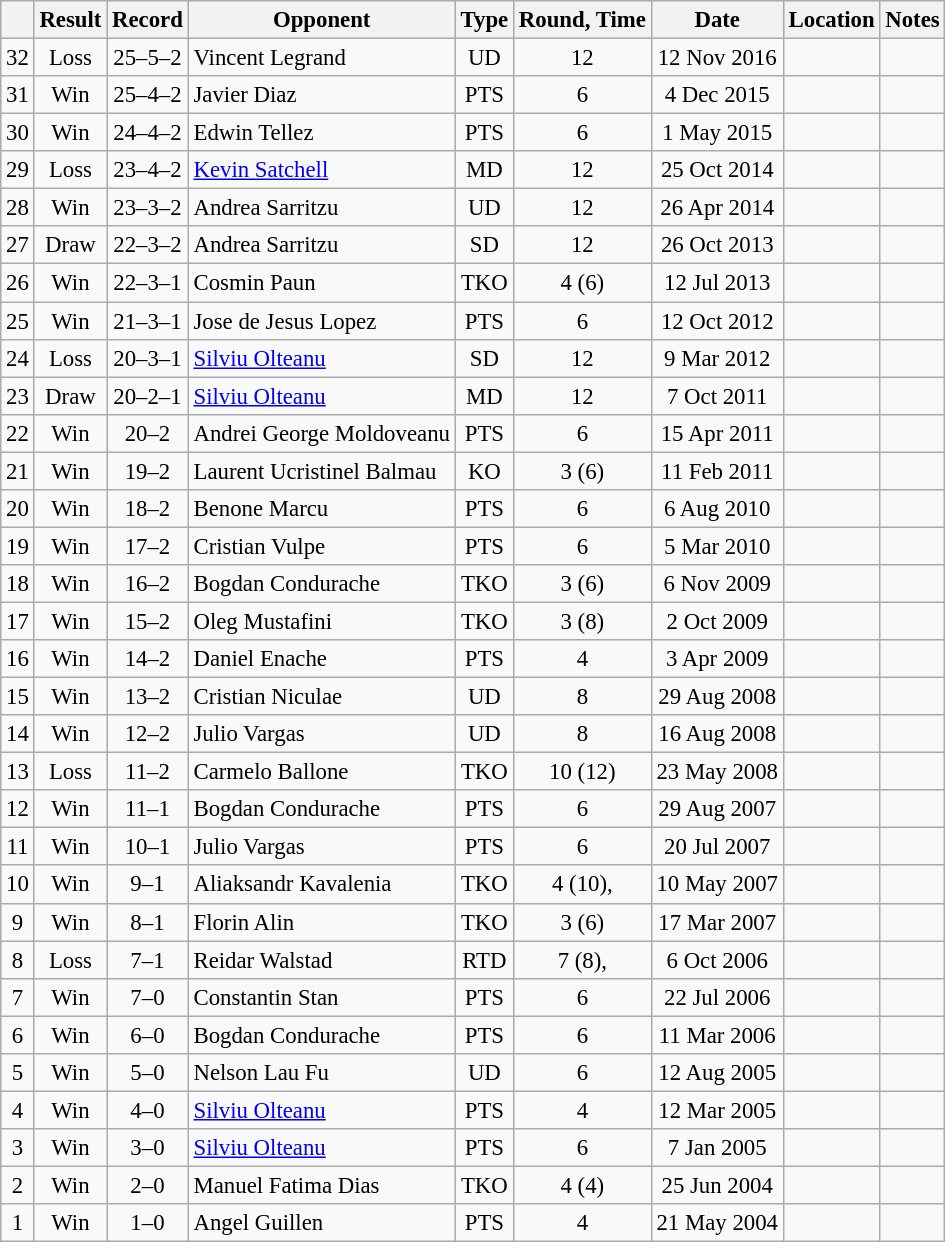<table class="wikitable" style="text-align:center; font-size:95%">
<tr>
<th></th>
<th>Result</th>
<th>Record</th>
<th>Opponent</th>
<th>Type</th>
<th>Round, Time</th>
<th>Date</th>
<th>Location</th>
<th>Notes</th>
</tr>
<tr>
<td>32</td>
<td>Loss</td>
<td>25–5–2</td>
<td align=left> Vincent Legrand</td>
<td>UD</td>
<td>12</td>
<td>12 Nov 2016</td>
<td align=left> </td>
<td align=left></td>
</tr>
<tr>
<td>31</td>
<td>Win</td>
<td>25–4–2</td>
<td align=left> Javier Diaz</td>
<td>PTS</td>
<td>6</td>
<td>4 Dec 2015</td>
<td align=left> </td>
<td></td>
</tr>
<tr>
<td>30</td>
<td>Win</td>
<td>24–4–2</td>
<td align=left> Edwin Tellez</td>
<td>PTS</td>
<td>6</td>
<td>1 May 2015</td>
<td align=left> </td>
<td></td>
</tr>
<tr>
<td>29</td>
<td>Loss</td>
<td>23–4–2</td>
<td align=left> <a href='#'>Kevin Satchell</a></td>
<td>MD</td>
<td>12</td>
<td>25 Oct 2014</td>
<td align=left> </td>
<td align=left></td>
</tr>
<tr>
<td>28</td>
<td>Win</td>
<td>23–3–2</td>
<td align=left> Andrea Sarritzu</td>
<td>UD</td>
<td>12</td>
<td>26 Apr 2014</td>
<td align=left> </td>
<td align=left></td>
</tr>
<tr>
<td>27</td>
<td>Draw</td>
<td>22–3–2</td>
<td align=left> Andrea Sarritzu</td>
<td>SD</td>
<td>12</td>
<td>26 Oct 2013</td>
<td align=left> </td>
<td align=left></td>
</tr>
<tr>
<td>26</td>
<td>Win</td>
<td>22–3–1</td>
<td align=left> Cosmin Paun</td>
<td>TKO</td>
<td>4 (6)</td>
<td>12 Jul 2013</td>
<td align=left> </td>
<td></td>
</tr>
<tr>
<td>25</td>
<td>Win</td>
<td>21–3–1</td>
<td align=left> Jose de Jesus Lopez</td>
<td>PTS</td>
<td>6</td>
<td>12 Oct 2012</td>
<td align=left> </td>
<td></td>
</tr>
<tr>
<td>24</td>
<td>Loss</td>
<td>20–3–1</td>
<td align=left> <a href='#'>Silviu Olteanu</a></td>
<td>SD</td>
<td>12</td>
<td>9 Mar 2012</td>
<td align=left> </td>
<td align=left></td>
</tr>
<tr>
<td>23</td>
<td>Draw</td>
<td>20–2–1</td>
<td align=left> <a href='#'>Silviu Olteanu</a></td>
<td>MD</td>
<td>12</td>
<td>7 Oct 2011</td>
<td align=left> </td>
<td align=left></td>
</tr>
<tr>
<td>22</td>
<td>Win</td>
<td>20–2</td>
<td align=left> Andrei George Moldoveanu</td>
<td>PTS</td>
<td>6</td>
<td>15 Apr 2011</td>
<td align=left> </td>
<td></td>
</tr>
<tr>
<td>21</td>
<td>Win</td>
<td>19–2</td>
<td align=left> Laurent Ucristinel Balmau</td>
<td>KO</td>
<td>3 (6)</td>
<td>11 Feb 2011</td>
<td align=left> </td>
<td></td>
</tr>
<tr>
<td>20</td>
<td>Win</td>
<td>18–2</td>
<td align=left> Benone Marcu</td>
<td>PTS</td>
<td>6</td>
<td>6 Aug 2010</td>
<td align=left> </td>
<td></td>
</tr>
<tr>
<td>19</td>
<td>Win</td>
<td>17–2</td>
<td align=left> Cristian Vulpe</td>
<td>PTS</td>
<td>6</td>
<td>5 Mar 2010</td>
<td align=left> </td>
<td></td>
</tr>
<tr>
<td>18</td>
<td>Win</td>
<td>16–2</td>
<td align=left> Bogdan Condurache</td>
<td>TKO</td>
<td>3 (6)</td>
<td>6 Nov 2009</td>
<td align=left> </td>
<td></td>
</tr>
<tr>
<td>17</td>
<td>Win</td>
<td>15–2</td>
<td align=left> Oleg Mustafini</td>
<td>TKO</td>
<td>3 (8)</td>
<td>2 Oct 2009</td>
<td align=left> </td>
<td></td>
</tr>
<tr>
<td>16</td>
<td>Win</td>
<td>14–2</td>
<td align=left> Daniel Enache</td>
<td>PTS</td>
<td>4</td>
<td>3 Apr 2009</td>
<td align=left> </td>
<td></td>
</tr>
<tr>
<td>15</td>
<td>Win</td>
<td>13–2</td>
<td align=left> Cristian Niculae</td>
<td>UD</td>
<td>8</td>
<td>29 Aug 2008</td>
<td align=left> </td>
<td></td>
</tr>
<tr>
<td>14</td>
<td>Win</td>
<td>12–2</td>
<td align=left> Julio Vargas</td>
<td>UD</td>
<td>8</td>
<td>16 Aug 2008</td>
<td align=left> </td>
<td></td>
</tr>
<tr>
<td>13</td>
<td>Loss</td>
<td>11–2</td>
<td align=left> Carmelo Ballone</td>
<td>TKO</td>
<td>10 (12)</td>
<td>23 May 2008</td>
<td align=left> </td>
<td align=left></td>
</tr>
<tr>
<td>12</td>
<td>Win</td>
<td>11–1</td>
<td align=left> Bogdan Condurache</td>
<td>PTS</td>
<td>6</td>
<td>29 Aug 2007</td>
<td align=left> </td>
<td></td>
</tr>
<tr>
<td>11</td>
<td>Win</td>
<td>10–1</td>
<td align=left> Julio Vargas</td>
<td>PTS</td>
<td>6</td>
<td>20 Jul 2007</td>
<td align=left> </td>
<td></td>
</tr>
<tr>
<td>10</td>
<td>Win</td>
<td>9–1</td>
<td align=left> Aliaksandr Kavalenia</td>
<td>TKO</td>
<td>4 (10), </td>
<td>10 May 2007</td>
<td align=left> </td>
<td align=left></td>
</tr>
<tr>
<td>9</td>
<td>Win</td>
<td>8–1</td>
<td align=left> Florin Alin</td>
<td>TKO</td>
<td>3 (6)</td>
<td>17 Mar 2007</td>
<td align=left> </td>
<td></td>
</tr>
<tr>
<td>8</td>
<td>Loss</td>
<td>7–1</td>
<td align=left> Reidar Walstad</td>
<td>RTD</td>
<td>7 (8), </td>
<td>6 Oct 2006</td>
<td align=left> </td>
<td align=left></td>
</tr>
<tr>
<td>7</td>
<td>Win</td>
<td>7–0</td>
<td align=left> Constantin Stan</td>
<td>PTS</td>
<td>6</td>
<td>22 Jul 2006</td>
<td align=left> </td>
<td></td>
</tr>
<tr>
<td>6</td>
<td>Win</td>
<td>6–0</td>
<td align=left> Bogdan Condurache</td>
<td>PTS</td>
<td>6</td>
<td>11 Mar 2006</td>
<td align=left> </td>
<td></td>
</tr>
<tr>
<td>5</td>
<td>Win</td>
<td>5–0</td>
<td align=left> Nelson Lau Fu</td>
<td>UD</td>
<td>6</td>
<td>12 Aug 2005</td>
<td align=left> </td>
<td></td>
</tr>
<tr>
<td>4</td>
<td>Win</td>
<td>4–0</td>
<td align=left> <a href='#'>Silviu Olteanu</a></td>
<td>PTS</td>
<td>4</td>
<td>12 Mar 2005</td>
<td align=left> </td>
<td></td>
</tr>
<tr>
<td>3</td>
<td>Win</td>
<td>3–0</td>
<td align=left> <a href='#'>Silviu Olteanu</a></td>
<td>PTS</td>
<td>6</td>
<td>7 Jan 2005</td>
<td align=left> </td>
<td></td>
</tr>
<tr>
<td>2</td>
<td>Win</td>
<td>2–0</td>
<td align=left> Manuel Fatima Dias</td>
<td>TKO</td>
<td>4 (4)</td>
<td>25 Jun 2004</td>
<td align=left> </td>
<td></td>
</tr>
<tr>
<td>1</td>
<td>Win</td>
<td>1–0</td>
<td align=left> Angel Guillen</td>
<td>PTS</td>
<td>4</td>
<td>21 May 2004</td>
<td align=left> </td>
<td></td>
</tr>
</table>
